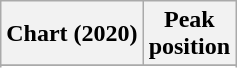<table class="wikitable sortable plainrowheaders" style="text-align:center">
<tr>
<th scope="col">Chart (2020)</th>
<th scope="col">Peak<br>position</th>
</tr>
<tr>
</tr>
<tr>
</tr>
</table>
